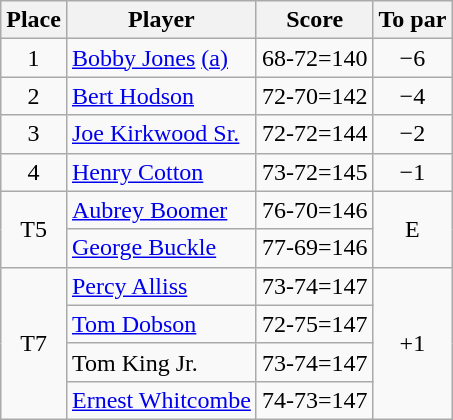<table class=wikitable>
<tr>
<th>Place</th>
<th>Player</th>
<th>Score</th>
<th>To par</th>
</tr>
<tr>
<td align=center>1</td>
<td> <a href='#'>Bobby Jones</a> <a href='#'>(a)</a></td>
<td>68-72=140</td>
<td align=center>−6</td>
</tr>
<tr>
<td align=center>2</td>
<td> <a href='#'>Bert Hodson</a></td>
<td>72-70=142</td>
<td align=center>−4</td>
</tr>
<tr>
<td align=center>3</td>
<td> <a href='#'>Joe Kirkwood Sr.</a></td>
<td>72-72=144</td>
<td align=center>−2</td>
</tr>
<tr>
<td align=center>4</td>
<td> <a href='#'>Henry Cotton</a></td>
<td>73-72=145</td>
<td align=center>−1</td>
</tr>
<tr>
<td rowspan=2 align=center>T5</td>
<td> <a href='#'>Aubrey Boomer</a></td>
<td>76-70=146</td>
<td rowspan=2 align=center>E</td>
</tr>
<tr>
<td> <a href='#'>George Buckle</a></td>
<td>77-69=146</td>
</tr>
<tr>
<td rowspan=4 align=center>T7</td>
<td> <a href='#'>Percy Alliss</a></td>
<td>73-74=147</td>
<td rowspan=4 align=center>+1</td>
</tr>
<tr>
<td> <a href='#'>Tom Dobson</a></td>
<td>72-75=147</td>
</tr>
<tr>
<td> Tom King Jr.</td>
<td>73-74=147</td>
</tr>
<tr>
<td> <a href='#'>Ernest Whitcombe</a></td>
<td>74-73=147</td>
</tr>
</table>
